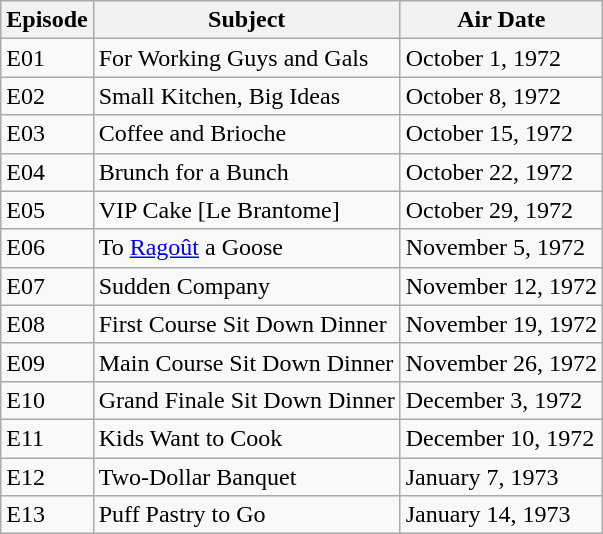<table class="wikitable">
<tr>
<th>Episode</th>
<th>Subject</th>
<th>Air Date</th>
</tr>
<tr>
<td>E01</td>
<td>For Working Guys and Gals</td>
<td>October 1, 1972</td>
</tr>
<tr>
<td>E02</td>
<td>Small Kitchen, Big Ideas</td>
<td>October 8, 1972</td>
</tr>
<tr>
<td>E03</td>
<td>Coffee and Brioche</td>
<td>October 15, 1972</td>
</tr>
<tr>
<td>E04</td>
<td>Brunch for a Bunch</td>
<td>October 22, 1972</td>
</tr>
<tr>
<td>E05</td>
<td>VIP Cake [Le Brantome]</td>
<td>October 29, 1972</td>
</tr>
<tr>
<td>E06</td>
<td>To <a href='#'>Ragoût</a> a Goose</td>
<td>November 5, 1972</td>
</tr>
<tr>
<td>E07</td>
<td>Sudden Company</td>
<td>November 12, 1972</td>
</tr>
<tr>
<td>E08</td>
<td>First Course Sit Down Dinner</td>
<td>November 19, 1972</td>
</tr>
<tr>
<td>E09</td>
<td>Main Course Sit Down Dinner</td>
<td>November 26, 1972</td>
</tr>
<tr>
<td>E10</td>
<td>Grand Finale Sit Down Dinner</td>
<td>December 3, 1972</td>
</tr>
<tr>
<td>E11</td>
<td>Kids Want to Cook</td>
<td>December 10, 1972</td>
</tr>
<tr>
<td>E12</td>
<td>Two-Dollar Banquet</td>
<td>January 7, 1973</td>
</tr>
<tr>
<td>E13</td>
<td>Puff Pastry to Go</td>
<td>January 14, 1973</td>
</tr>
</table>
